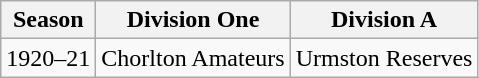<table class="wikitable" style="text-align: center">
<tr>
<th>Season</th>
<th>Division One</th>
<th>Division A</th>
</tr>
<tr>
<td>1920–21</td>
<td>Chorlton Amateurs</td>
<td>Urmston Reserves</td>
</tr>
</table>
